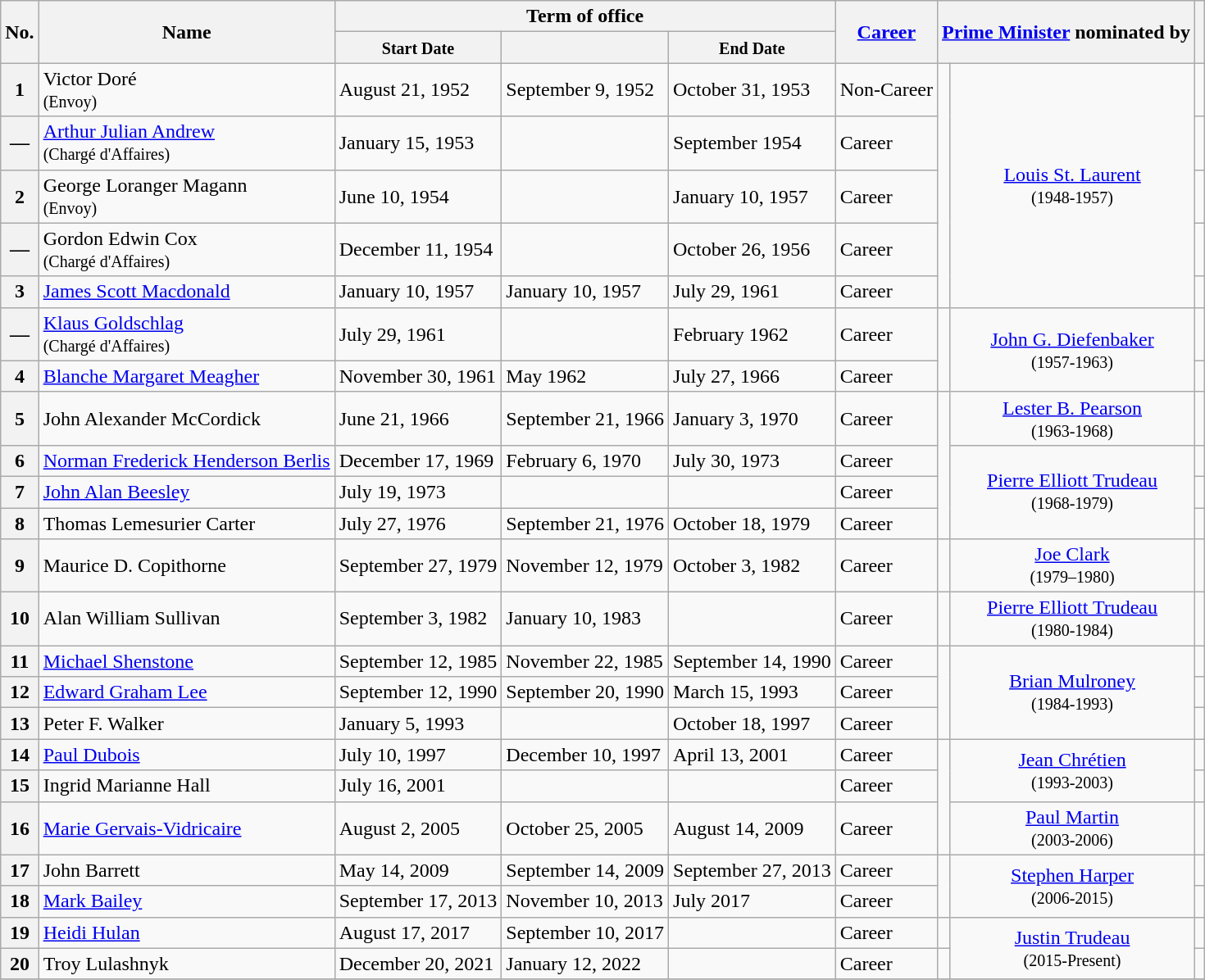<table class="wikitable">
<tr>
<th rowspan="2">No.</th>
<th rowspan="2">Name</th>
<th colspan="3">Term of office</th>
<th rowspan="2"><a href='#'>Career</a></th>
<th rowspan="2"; colspan="2"><a href='#'>Prime Minister</a> nominated by</th>
<th rowspan="2"></th>
</tr>
<tr>
<th><small>Start Date</small></th>
<th><small><a href='#'></a></small></th>
<th><small>End Date</small></th>
</tr>
<tr>
<th>1</th>
<td>Victor Doré<br><small>(Envoy)</small></td>
<td>August 21, 1952</td>
<td>September 9, 1952</td>
<td>October 31, 1953</td>
<td>Non-Career</td>
<td rowspan="5" ></td>
<td rowspan="5" style=text-align:center><a href='#'>Louis St. Laurent</a><br><small>(1948-1957)</small></td>
<td></td>
</tr>
<tr>
<th>—</th>
<td><a href='#'>Arthur Julian Andrew</a><br><small>(Chargé d'Affaires)</small></td>
<td>January 15, 1953</td>
<td></td>
<td>September 1954</td>
<td>Career</td>
<td></td>
</tr>
<tr>
<th>2</th>
<td>George Loranger Magann<br><small>(Envoy)</small></td>
<td>June 10, 1954</td>
<td></td>
<td>January 10, 1957</td>
<td>Career</td>
<td></td>
</tr>
<tr>
<th>—</th>
<td>Gordon Edwin Cox<br><small>(Chargé d'Affaires)</small></td>
<td>December 11, 1954</td>
<td></td>
<td>October 26, 1956</td>
<td>Career</td>
<td></td>
</tr>
<tr>
<th>3</th>
<td><a href='#'>James Scott Macdonald</a></td>
<td>January 10, 1957</td>
<td>January 10, 1957</td>
<td>July 29, 1961</td>
<td>Career</td>
<td></td>
</tr>
<tr>
<th>—</th>
<td><a href='#'>Klaus Goldschlag</a><br><small>(Chargé d'Affaires)</small></td>
<td>July 29, 1961</td>
<td></td>
<td>February 1962</td>
<td>Career</td>
<td rowspan="2" ></td>
<td rowspan="2" style=text-align:center><a href='#'>John G. Diefenbaker</a><br><small>(1957-1963)</small></td>
<td></td>
</tr>
<tr>
<th>4</th>
<td><a href='#'>Blanche Margaret Meagher</a></td>
<td>November 30, 1961</td>
<td>May 1962</td>
<td>July 27, 1966</td>
<td>Career</td>
<td></td>
</tr>
<tr>
<th>5</th>
<td>John Alexander McCordick</td>
<td>June 21, 1966</td>
<td>September 21, 1966</td>
<td>January 3, 1970</td>
<td>Career</td>
<td rowspan="4" ></td>
<td style=text-align:center><a href='#'>Lester B. Pearson</a><br><small>(1963-1968)</small></td>
<td></td>
</tr>
<tr>
<th>6</th>
<td><a href='#'>Norman Frederick Henderson Berlis</a></td>
<td>December 17, 1969</td>
<td>February 6, 1970</td>
<td>July 30, 1973</td>
<td>Career</td>
<td rowspan="3" style=text-align:center><a href='#'>Pierre Elliott Trudeau</a><br><small>(1968-1979)</small></td>
<td></td>
</tr>
<tr>
<th>7</th>
<td><a href='#'>John Alan Beesley</a></td>
<td>July 19, 1973</td>
<td></td>
<td></td>
<td>Career</td>
<td></td>
</tr>
<tr>
<th>8</th>
<td>Thomas Lemesurier Carter</td>
<td>July 27, 1976</td>
<td>September 21, 1976</td>
<td>October 18, 1979</td>
<td>Career</td>
<td></td>
</tr>
<tr>
<th>9</th>
<td>Maurice D. Copithorne</td>
<td>September 27, 1979</td>
<td>November 12, 1979</td>
<td>October 3, 1982</td>
<td>Career</td>
<td></td>
<td style=text-align:center><a href='#'>Joe Clark</a><br><small>(1979–1980)</small></td>
<td></td>
</tr>
<tr>
<th>10</th>
<td>Alan William Sullivan</td>
<td>September 3, 1982</td>
<td>January 10, 1983</td>
<td></td>
<td>Career</td>
<td></td>
<td style=text-align:center><a href='#'>Pierre Elliott Trudeau</a><br><small>(1980-1984)</small></td>
<td></td>
</tr>
<tr>
<th>11</th>
<td><a href='#'>Michael Shenstone</a></td>
<td>September 12, 1985</td>
<td>November 22, 1985</td>
<td>September 14, 1990</td>
<td>Career</td>
<td rowspan="3" ></td>
<td rowspan="3" style=text-align:center><a href='#'>Brian Mulroney</a><br><small>(1984-1993)</small></td>
<td></td>
</tr>
<tr>
<th>12</th>
<td><a href='#'>Edward Graham Lee</a></td>
<td>September 12, 1990</td>
<td>September 20, 1990</td>
<td>March 15, 1993</td>
<td>Career</td>
<td></td>
</tr>
<tr>
<th>13</th>
<td>Peter F. Walker</td>
<td>January 5, 1993</td>
<td></td>
<td>October 18, 1997</td>
<td>Career</td>
<td></td>
</tr>
<tr>
<th>14</th>
<td><a href='#'>Paul Dubois</a></td>
<td>July 10, 1997</td>
<td>December 10, 1997</td>
<td>April 13, 2001</td>
<td>Career</td>
<td rowspan="3" ></td>
<td rowspan="2"  style=text-align:center><a href='#'>Jean Chrétien</a><br><small>(1993-2003)</small></td>
<td></td>
</tr>
<tr>
<th>15</th>
<td>Ingrid Marianne Hall</td>
<td>July 16, 2001</td>
<td></td>
<td></td>
<td>Career</td>
<td></td>
</tr>
<tr>
<th>16</th>
<td><a href='#'>Marie Gervais-Vidricaire</a></td>
<td>August 2, 2005</td>
<td>October 25, 2005</td>
<td>August 14, 2009</td>
<td>Career</td>
<td style=text-align:center><a href='#'>Paul Martin</a><br><small>(2003-2006)</small></td>
<td></td>
</tr>
<tr>
<th>17</th>
<td>John Barrett</td>
<td>May 14, 2009</td>
<td>September 14, 2009</td>
<td>September 27, 2013</td>
<td>Career</td>
<td rowspan="2" ></td>
<td rowspan="2" style=text-align:center><a href='#'>Stephen Harper</a><br><small>(2006-2015)</small></td>
<td></td>
</tr>
<tr>
<th>18</th>
<td><a href='#'>Mark Bailey</a></td>
<td>September 17, 2013</td>
<td>November 10, 2013</td>
<td>July 2017</td>
<td>Career</td>
<td></td>
</tr>
<tr>
<th>19</th>
<td><a href='#'>Heidi Hulan</a></td>
<td>August 17, 2017</td>
<td>September 10, 2017</td>
<td></td>
<td>Career</td>
<td></td>
<td rowspan="2" style=text-align:center><a href='#'>Justin Trudeau</a><br><small>(2015-Present)</small></td>
<td></td>
</tr>
<tr>
<th>20</th>
<td>Troy Lulashnyk</td>
<td>December 20, 2021</td>
<td>January 12, 2022</td>
<td></td>
<td>Career</td>
<td></td>
<td></td>
</tr>
<tr>
</tr>
</table>
